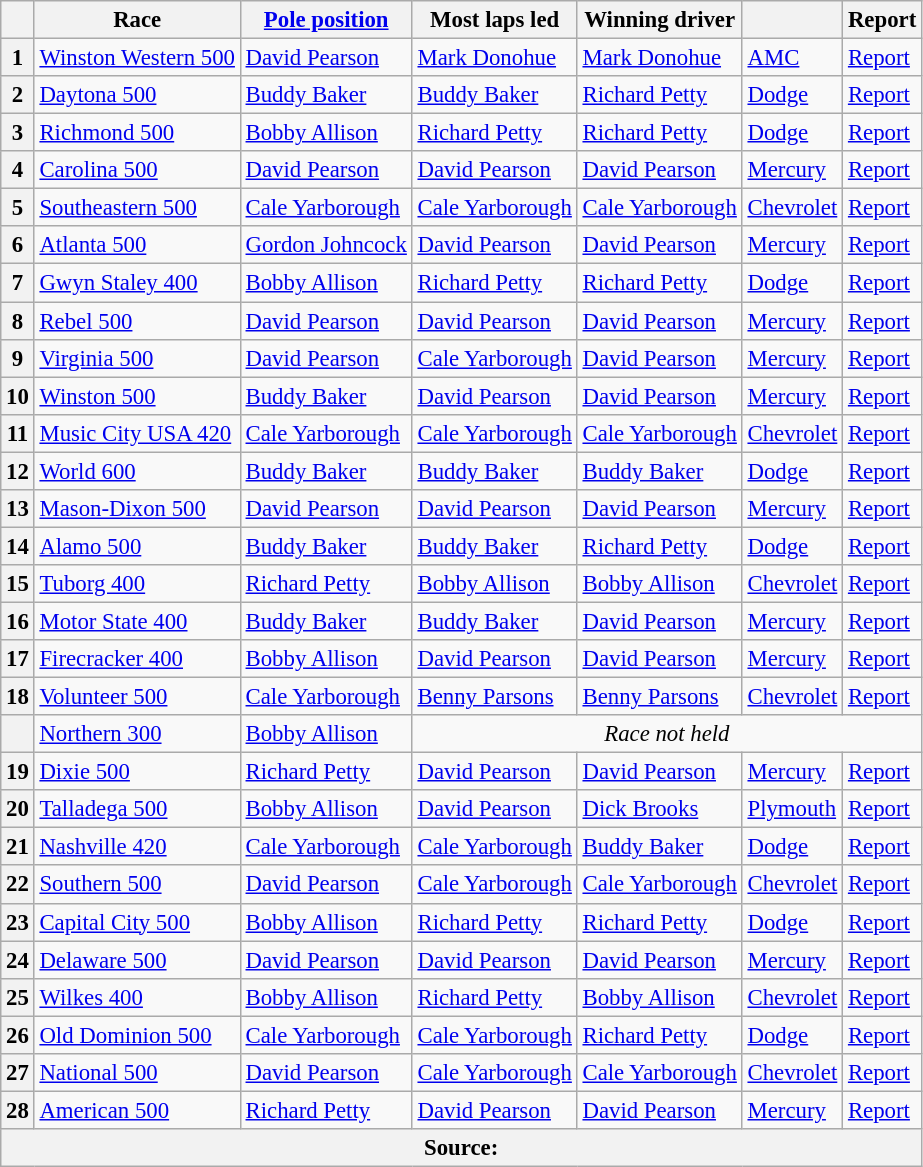<table class="wikitable sortable" style="font-size:95%">
<tr>
<th></th>
<th>Race</th>
<th><a href='#'>Pole position</a></th>
<th>Most laps led</th>
<th>Winning driver</th>
<th></th>
<th>Report</th>
</tr>
<tr>
<th>1</th>
<td><a href='#'>Winston Western 500</a></td>
<td><a href='#'>David Pearson</a></td>
<td><a href='#'>Mark Donohue</a></td>
<td><a href='#'>Mark Donohue</a></td>
<td><a href='#'>AMC</a></td>
<td><a href='#'>Report</a></td>
</tr>
<tr>
<th>2</th>
<td><a href='#'>Daytona 500</a></td>
<td><a href='#'>Buddy Baker</a></td>
<td><a href='#'>Buddy Baker</a></td>
<td><a href='#'>Richard Petty</a></td>
<td><a href='#'>Dodge</a></td>
<td><a href='#'>Report</a></td>
</tr>
<tr>
<th>3</th>
<td><a href='#'>Richmond 500</a></td>
<td><a href='#'>Bobby Allison</a></td>
<td><a href='#'>Richard Petty</a></td>
<td><a href='#'>Richard Petty</a></td>
<td><a href='#'>Dodge</a></td>
<td><a href='#'>Report</a></td>
</tr>
<tr>
<th>4</th>
<td><a href='#'>Carolina 500</a></td>
<td><a href='#'>David Pearson</a></td>
<td><a href='#'>David Pearson</a></td>
<td><a href='#'>David Pearson</a></td>
<td><a href='#'>Mercury</a></td>
<td><a href='#'>Report</a></td>
</tr>
<tr>
<th>5</th>
<td><a href='#'>Southeastern 500</a></td>
<td><a href='#'>Cale Yarborough</a></td>
<td><a href='#'>Cale Yarborough</a></td>
<td><a href='#'>Cale Yarborough</a></td>
<td><a href='#'>Chevrolet</a></td>
<td><a href='#'>Report</a></td>
</tr>
<tr>
<th>6</th>
<td><a href='#'>Atlanta 500</a></td>
<td><a href='#'>Gordon Johncock</a></td>
<td><a href='#'>David Pearson</a></td>
<td><a href='#'>David Pearson</a></td>
<td><a href='#'>Mercury</a></td>
<td><a href='#'>Report</a></td>
</tr>
<tr>
<th>7</th>
<td><a href='#'>Gwyn Staley 400</a></td>
<td><a href='#'>Bobby Allison</a></td>
<td><a href='#'>Richard Petty</a></td>
<td><a href='#'>Richard Petty</a></td>
<td><a href='#'>Dodge</a></td>
<td><a href='#'>Report</a></td>
</tr>
<tr>
<th>8</th>
<td><a href='#'>Rebel 500</a></td>
<td><a href='#'>David Pearson</a></td>
<td><a href='#'>David Pearson</a></td>
<td><a href='#'>David Pearson</a></td>
<td><a href='#'>Mercury</a></td>
<td><a href='#'>Report</a></td>
</tr>
<tr>
<th>9</th>
<td><a href='#'>Virginia 500</a></td>
<td><a href='#'>David Pearson</a></td>
<td><a href='#'>Cale Yarborough</a></td>
<td><a href='#'>David Pearson</a></td>
<td><a href='#'>Mercury</a></td>
<td><a href='#'>Report</a></td>
</tr>
<tr>
<th>10</th>
<td><a href='#'>Winston 500</a></td>
<td><a href='#'>Buddy Baker</a></td>
<td><a href='#'>David Pearson</a></td>
<td><a href='#'>David Pearson</a></td>
<td><a href='#'>Mercury</a></td>
<td><a href='#'>Report</a></td>
</tr>
<tr>
<th>11</th>
<td><a href='#'>Music City USA 420</a></td>
<td><a href='#'>Cale Yarborough</a></td>
<td><a href='#'>Cale Yarborough</a></td>
<td><a href='#'>Cale Yarborough</a></td>
<td><a href='#'>Chevrolet</a></td>
<td><a href='#'>Report</a></td>
</tr>
<tr>
<th>12</th>
<td><a href='#'>World 600</a></td>
<td><a href='#'>Buddy Baker</a></td>
<td><a href='#'>Buddy Baker</a></td>
<td><a href='#'>Buddy Baker</a></td>
<td><a href='#'>Dodge</a></td>
<td><a href='#'>Report</a></td>
</tr>
<tr>
<th>13</th>
<td><a href='#'>Mason-Dixon 500</a></td>
<td><a href='#'>David Pearson</a></td>
<td><a href='#'>David Pearson</a></td>
<td><a href='#'>David Pearson</a></td>
<td><a href='#'>Mercury</a></td>
<td><a href='#'>Report</a></td>
</tr>
<tr>
<th>14</th>
<td><a href='#'>Alamo 500</a></td>
<td><a href='#'>Buddy Baker</a></td>
<td><a href='#'>Buddy Baker</a></td>
<td><a href='#'>Richard Petty</a></td>
<td><a href='#'>Dodge</a></td>
<td><a href='#'>Report</a></td>
</tr>
<tr>
<th>15</th>
<td><a href='#'>Tuborg 400</a></td>
<td><a href='#'>Richard Petty</a></td>
<td><a href='#'>Bobby Allison</a></td>
<td><a href='#'>Bobby Allison</a></td>
<td><a href='#'>Chevrolet</a></td>
<td><a href='#'>Report</a></td>
</tr>
<tr>
<th>16</th>
<td><a href='#'>Motor State 400</a></td>
<td><a href='#'>Buddy Baker</a></td>
<td><a href='#'>Buddy Baker</a></td>
<td><a href='#'>David Pearson</a></td>
<td><a href='#'>Mercury</a></td>
<td><a href='#'>Report</a></td>
</tr>
<tr>
<th>17</th>
<td><a href='#'>Firecracker 400</a></td>
<td><a href='#'>Bobby Allison</a></td>
<td><a href='#'>David Pearson</a></td>
<td><a href='#'>David Pearson</a></td>
<td><a href='#'>Mercury</a></td>
<td><a href='#'>Report</a></td>
</tr>
<tr>
<th>18</th>
<td><a href='#'>Volunteer 500</a></td>
<td><a href='#'>Cale Yarborough</a></td>
<td><a href='#'>Benny Parsons</a></td>
<td><a href='#'>Benny Parsons</a></td>
<td><a href='#'>Chevrolet</a></td>
<td><a href='#'>Report</a></td>
</tr>
<tr>
<th></th>
<td><a href='#'>Northern 300</a></td>
<td><a href='#'>Bobby Allison</a></td>
<td colspan="4" align="center"><em>Race not held</em></td>
</tr>
<tr>
<th>19</th>
<td><a href='#'>Dixie 500</a></td>
<td><a href='#'>Richard Petty</a></td>
<td><a href='#'>David Pearson</a></td>
<td><a href='#'>David Pearson</a></td>
<td><a href='#'>Mercury</a></td>
<td><a href='#'>Report</a></td>
</tr>
<tr>
<th>20</th>
<td><a href='#'>Talladega 500</a></td>
<td><a href='#'>Bobby Allison</a></td>
<td><a href='#'>David Pearson</a></td>
<td><a href='#'>Dick Brooks</a></td>
<td><a href='#'>Plymouth</a></td>
<td><a href='#'>Report</a></td>
</tr>
<tr>
<th>21</th>
<td><a href='#'>Nashville 420</a></td>
<td><a href='#'>Cale Yarborough</a></td>
<td><a href='#'>Cale Yarborough</a></td>
<td><a href='#'>Buddy Baker</a></td>
<td><a href='#'>Dodge</a></td>
<td><a href='#'>Report</a></td>
</tr>
<tr>
<th>22</th>
<td><a href='#'>Southern 500</a></td>
<td><a href='#'>David Pearson</a></td>
<td><a href='#'>Cale Yarborough</a></td>
<td><a href='#'>Cale Yarborough</a></td>
<td><a href='#'>Chevrolet</a></td>
<td><a href='#'>Report</a></td>
</tr>
<tr>
<th>23</th>
<td><a href='#'>Capital City 500</a></td>
<td><a href='#'>Bobby Allison</a></td>
<td><a href='#'>Richard Petty</a></td>
<td><a href='#'>Richard Petty</a></td>
<td><a href='#'>Dodge</a></td>
<td><a href='#'>Report</a></td>
</tr>
<tr>
<th>24</th>
<td><a href='#'>Delaware 500</a></td>
<td><a href='#'>David Pearson</a></td>
<td><a href='#'>David Pearson</a></td>
<td><a href='#'>David Pearson</a></td>
<td><a href='#'>Mercury</a></td>
<td><a href='#'>Report</a></td>
</tr>
<tr>
<th>25</th>
<td><a href='#'>Wilkes 400</a></td>
<td><a href='#'>Bobby Allison</a></td>
<td><a href='#'>Richard Petty</a></td>
<td><a href='#'>Bobby Allison</a></td>
<td><a href='#'>Chevrolet</a></td>
<td><a href='#'>Report</a></td>
</tr>
<tr>
<th>26</th>
<td><a href='#'>Old Dominion 500</a></td>
<td><a href='#'>Cale Yarborough</a></td>
<td><a href='#'>Cale Yarborough</a></td>
<td><a href='#'>Richard Petty</a></td>
<td><a href='#'>Dodge</a></td>
<td><a href='#'>Report</a></td>
</tr>
<tr>
<th>27</th>
<td><a href='#'>National 500</a></td>
<td><a href='#'>David Pearson</a></td>
<td><a href='#'>Cale Yarborough</a></td>
<td><a href='#'>Cale Yarborough</a></td>
<td><a href='#'>Chevrolet</a></td>
<td><a href='#'>Report</a></td>
</tr>
<tr>
<th>28</th>
<td><a href='#'>American 500</a></td>
<td><a href='#'>Richard Petty</a></td>
<td><a href='#'>David Pearson</a></td>
<td><a href='#'>David Pearson</a></td>
<td><a href='#'>Mercury</a></td>
<td><a href='#'>Report</a></td>
</tr>
<tr>
<th colspan="7">Source:</th>
</tr>
</table>
